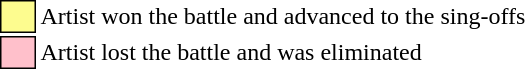<table class="toccolours" style="font-size: 100%; white-space: nowrap">
<tr>
<td style="background:#fdfc8f; border:1px solid black">     </td>
<td>Artist won the battle and advanced to the sing-offs</td>
</tr>
<tr>
<td style="background:pink; border:1px solid black">     </td>
<td>Artist lost the battle and was eliminated</td>
</tr>
</table>
